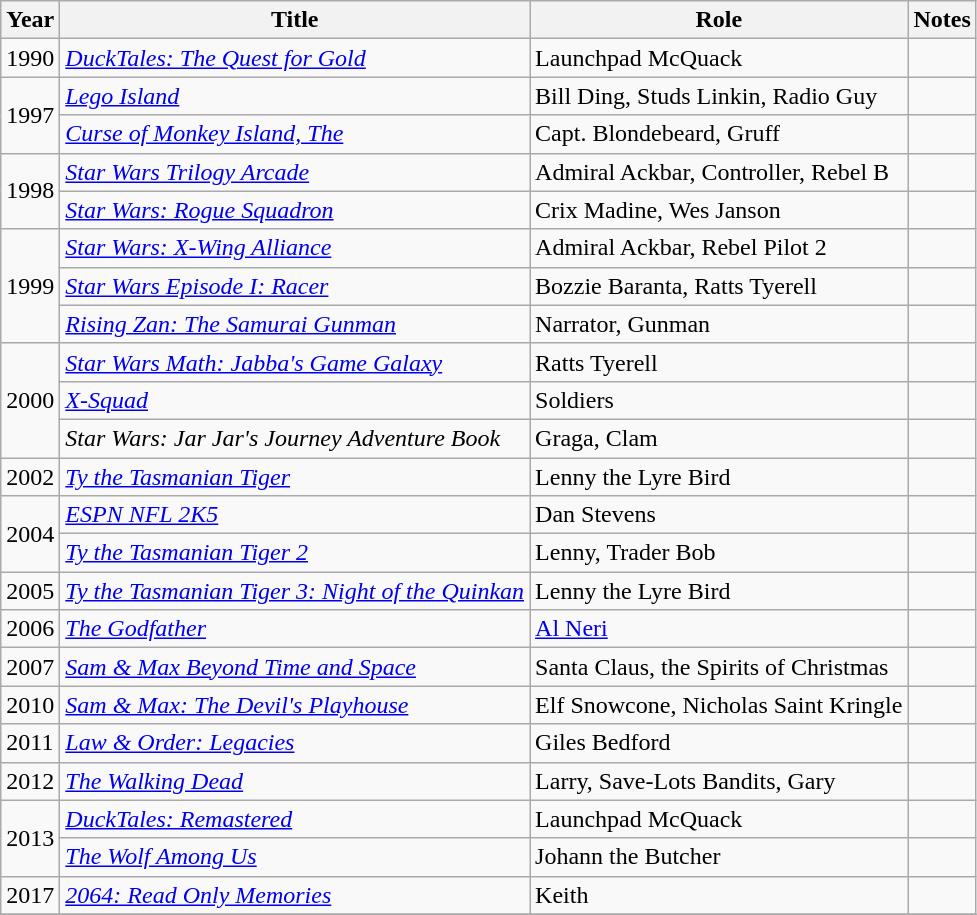<table class="wikitable sortable">
<tr>
<th>Year</th>
<th>Title</th>
<th>Role</th>
<th>Notes</th>
</tr>
<tr>
<td>1990</td>
<td><em><a href='#'>DuckTales: The Quest for Gold</a></em></td>
<td>Launchpad McQuack</td>
<td></td>
</tr>
<tr>
<td rowspan="2">1997</td>
<td><em><a href='#'>Lego Island</a></em></td>
<td>Bill Ding, Studs Linkin, Radio Guy</td>
<td></td>
</tr>
<tr>
<td><em><a href='#'>Curse of Monkey Island, The</a></em></td>
<td>Capt. Blondebeard, Gruff</td>
<td></td>
</tr>
<tr>
<td rowspan="2">1998</td>
<td><em><a href='#'>Star Wars Trilogy Arcade</a></em></td>
<td>Admiral Ackbar, Controller, Rebel B</td>
<td></td>
</tr>
<tr>
<td><em><a href='#'>Star Wars: Rogue Squadron</a></em></td>
<td>Crix Madine, Wes Janson</td>
<td></td>
</tr>
<tr>
<td rowspan="3">1999</td>
<td><em><a href='#'>Star Wars: X-Wing Alliance</a></em></td>
<td>Admiral Ackbar, Rebel Pilot 2</td>
<td></td>
</tr>
<tr>
<td><em><a href='#'>Star Wars Episode I: Racer</a></em></td>
<td>Bozzie Baranta, Ratts Tyerell</td>
<td></td>
</tr>
<tr>
<td><em><a href='#'>Rising Zan: The Samurai Gunman</a></em></td>
<td>Narrator, Gunman</td>
<td></td>
</tr>
<tr>
<td rowspan="3">2000</td>
<td><em><a href='#'>Star Wars Math: Jabba's Game Galaxy</a></em></td>
<td>Ratts Tyerell</td>
<td></td>
</tr>
<tr>
<td><em><a href='#'>X-Squad</a></em></td>
<td>Soldiers</td>
<td></td>
</tr>
<tr>
<td><em>Star Wars: Jar Jar's Journey Adventure Book</em></td>
<td>Graga, Clam</td>
<td></td>
</tr>
<tr>
<td>2002</td>
<td><em><a href='#'>Ty the Tasmanian Tiger</a></em></td>
<td>Lenny the Lyre Bird</td>
<td></td>
</tr>
<tr>
<td rowspan="2">2004</td>
<td><em><a href='#'>ESPN NFL 2K5</a></em></td>
<td>Dan Stevens</td>
<td></td>
</tr>
<tr>
<td><em><a href='#'>Ty the Tasmanian Tiger 2</a></em></td>
<td>Lenny, Trader Bob</td>
<td></td>
</tr>
<tr>
<td>2005</td>
<td><em><a href='#'>Ty the Tasmanian Tiger 3: Night of the Quinkan</a></em></td>
<td>Lenny the Lyre Bird</td>
<td></td>
</tr>
<tr>
<td>2006</td>
<td><em><a href='#'>The Godfather</a></em></td>
<td><a href='#'>Al Neri</a></td>
<td></td>
</tr>
<tr>
<td>2007</td>
<td><em><a href='#'>Sam & Max Beyond Time and Space</a></em></td>
<td>Santa Claus, the Spirits of Christmas</td>
<td></td>
</tr>
<tr>
<td>2010</td>
<td><em><a href='#'>Sam & Max: The Devil's Playhouse</a></em></td>
<td>Elf Snowcone, Nicholas Saint Kringle</td>
<td></td>
</tr>
<tr>
<td>2011</td>
<td><em><a href='#'>Law & Order: Legacies</a></em></td>
<td>Giles Bedford</td>
<td></td>
</tr>
<tr>
<td>2012</td>
<td><em><a href='#'>The Walking Dead</a></em></td>
<td>Larry, Save-Lots Bandits, Gary</td>
<td></td>
</tr>
<tr>
<td rowspan="2">2013</td>
<td><em><a href='#'>DuckTales: Remastered</a></em></td>
<td>Launchpad McQuack</td>
<td></td>
</tr>
<tr>
<td><em><a href='#'>The Wolf Among Us</a></em></td>
<td>Johann the Butcher</td>
<td></td>
</tr>
<tr>
<td>2017</td>
<td><em><a href='#'>2064: Read Only Memories</a></em></td>
<td>Keith</td>
<td></td>
</tr>
<tr>
</tr>
</table>
